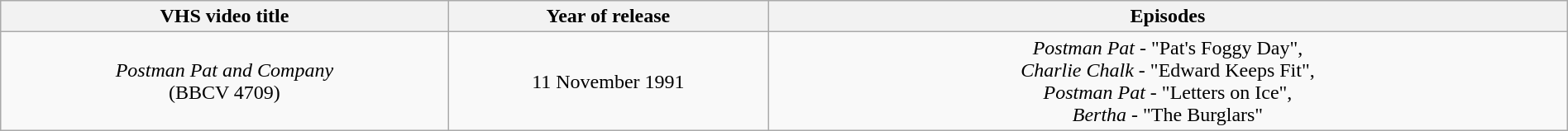<table class="wikitable" style="text-align:center; width:100%;">
<tr>
<th style="width:14%;">VHS video title</th>
<th style="width:10%;">Year of release</th>
<th style="width:25%;">Episodes</th>
</tr>
<tr>
<td align="center"><em>Postman Pat and Company</em><br>(BBCV 4709)</td>
<td align="center">11 November 1991</td>
<td align="center"><em>Postman Pat</em> - "Pat's Foggy Day",<br><em>Charlie Chalk</em> - "Edward Keeps Fit",<br><em>Postman Pat</em> - "Letters on Ice",<br><em>Bertha</em> - "The Burglars"</td>
</tr>
</table>
